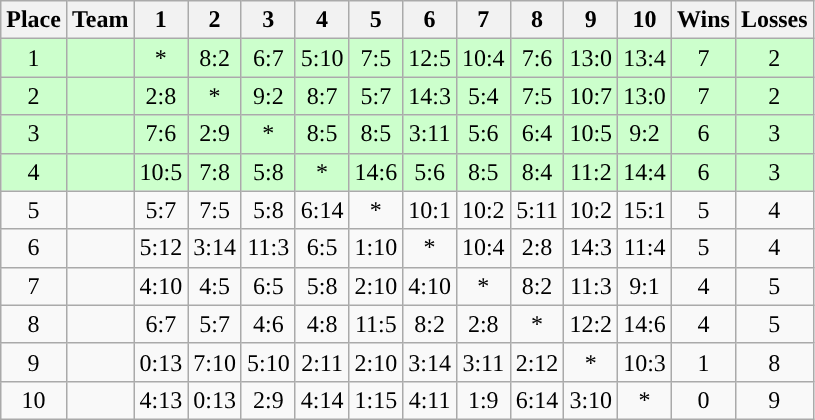<table class="wikitable" style="text-align:center;">
<tr>
<th>Place</th>
<th>Team</th>
<th width="25">1</th>
<th width="25">2</th>
<th width="25">3</th>
<th width="25">4</th>
<th width="25">5</th>
<th width="25">6</th>
<th width="25">7</th>
<th width="25">8</th>
<th width="25">9</th>
<th width="25">10</th>
<th>Wins</th>
<th>Losses</th>
</tr>
<tr bgcolor=#cfc>
<td>1</td>
<td align=left></td>
<td>*</td>
<td>8:2</td>
<td>6:7</td>
<td>5:10</td>
<td>7:5</td>
<td>12:5</td>
<td>10:4</td>
<td>7:6</td>
<td>13:0</td>
<td>13:4</td>
<td>7</td>
<td>2</td>
</tr>
<tr bgcolor=#cfc>
<td>2</td>
<td align=left></td>
<td>2:8</td>
<td>*</td>
<td>9:2</td>
<td>8:7</td>
<td>5:7</td>
<td>14:3</td>
<td>5:4</td>
<td>7:5</td>
<td>10:7</td>
<td>13:0</td>
<td>7</td>
<td>2</td>
</tr>
<tr bgcolor=#cfc>
<td>3</td>
<td align=left></td>
<td>7:6</td>
<td>2:9</td>
<td>*</td>
<td>8:5</td>
<td>8:5</td>
<td>3:11</td>
<td>5:6</td>
<td>6:4</td>
<td>10:5</td>
<td>9:2</td>
<td>6</td>
<td>3</td>
</tr>
<tr bgcolor=#cfc>
<td>4</td>
<td align=left></td>
<td>10:5</td>
<td>7:8</td>
<td>5:8</td>
<td>*</td>
<td>14:6</td>
<td>5:6</td>
<td>8:5</td>
<td>8:4</td>
<td>11:2</td>
<td>14:4</td>
<td>6</td>
<td>3</td>
</tr>
<tr>
<td>5</td>
<td align=left></td>
<td>5:7</td>
<td>7:5</td>
<td>5:8</td>
<td>6:14</td>
<td>*</td>
<td>10:1</td>
<td>10:2</td>
<td>5:11</td>
<td>10:2</td>
<td>15:1</td>
<td>5</td>
<td>4</td>
</tr>
<tr>
<td>6</td>
<td align=left></td>
<td>5:12</td>
<td>3:14</td>
<td>11:3</td>
<td>6:5</td>
<td>1:10</td>
<td>*</td>
<td>10:4</td>
<td>2:8</td>
<td>14:3</td>
<td>11:4</td>
<td>5</td>
<td>4</td>
</tr>
<tr>
<td>7</td>
<td align=left></td>
<td>4:10</td>
<td>4:5</td>
<td>6:5</td>
<td>5:8</td>
<td>2:10</td>
<td>4:10</td>
<td>*</td>
<td>8:2</td>
<td>11:3</td>
<td>9:1</td>
<td>4</td>
<td>5</td>
</tr>
<tr>
<td>8</td>
<td align=left></td>
<td>6:7</td>
<td>5:7</td>
<td>4:6</td>
<td>4:8</td>
<td>11:5</td>
<td>8:2</td>
<td>2:8</td>
<td>*</td>
<td>12:2</td>
<td>14:6</td>
<td>4</td>
<td>5</td>
</tr>
<tr>
<td>9</td>
<td align=left></td>
<td>0:13</td>
<td>7:10</td>
<td>5:10</td>
<td>2:11</td>
<td>2:10</td>
<td>3:14</td>
<td>3:11</td>
<td>2:12</td>
<td>*</td>
<td>10:3</td>
<td>1</td>
<td>8</td>
</tr>
<tr>
<td>10</td>
<td align=left></td>
<td>4:13</td>
<td>0:13</td>
<td>2:9</td>
<td>4:14</td>
<td>1:15</td>
<td>4:11</td>
<td>1:9</td>
<td>6:14</td>
<td>3:10</td>
<td>*</td>
<td>0</td>
<td>9</td>
</tr>
</table>
